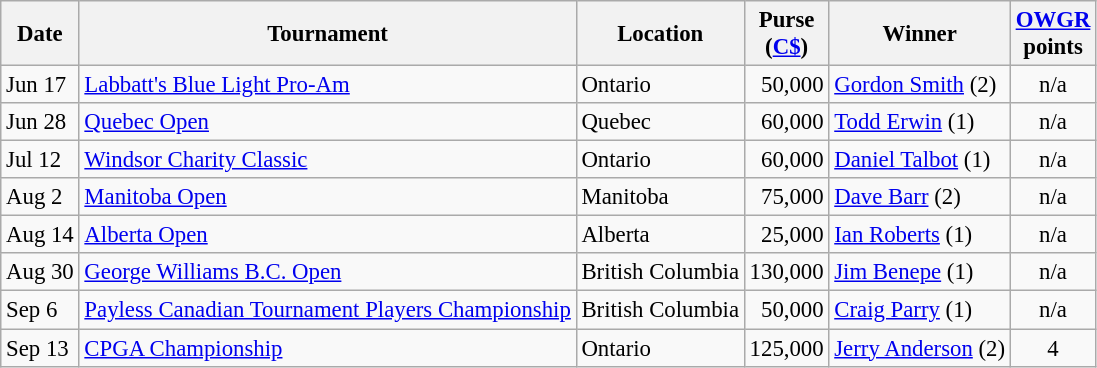<table class="wikitable" style="font-size:95%">
<tr>
<th>Date</th>
<th>Tournament</th>
<th>Location</th>
<th>Purse<br>(<a href='#'>C$</a>)</th>
<th>Winner</th>
<th><a href='#'>OWGR</a><br>points</th>
</tr>
<tr>
<td>Jun 17</td>
<td><a href='#'>Labbatt's Blue Light Pro-Am</a></td>
<td>Ontario</td>
<td align=right>50,000</td>
<td> <a href='#'>Gordon Smith</a> (2)</td>
<td align=center>n/a</td>
</tr>
<tr>
<td>Jun 28</td>
<td><a href='#'>Quebec Open</a></td>
<td>Quebec</td>
<td align=right>60,000</td>
<td> <a href='#'>Todd Erwin</a> (1)</td>
<td align=center>n/a</td>
</tr>
<tr>
<td>Jul 12</td>
<td><a href='#'>Windsor Charity Classic</a></td>
<td>Ontario</td>
<td align=right>60,000</td>
<td> <a href='#'>Daniel Talbot</a> (1)</td>
<td align=center>n/a</td>
</tr>
<tr>
<td>Aug 2</td>
<td><a href='#'>Manitoba Open</a></td>
<td>Manitoba</td>
<td align=right>75,000</td>
<td> <a href='#'>Dave Barr</a> (2)</td>
<td align=center>n/a</td>
</tr>
<tr>
<td>Aug 14</td>
<td><a href='#'>Alberta Open</a></td>
<td>Alberta</td>
<td align=right>25,000</td>
<td> <a href='#'>Ian Roberts</a> (1)</td>
<td align=center>n/a</td>
</tr>
<tr>
<td>Aug 30</td>
<td><a href='#'>George Williams B.C. Open</a></td>
<td>British Columbia</td>
<td align=right>130,000</td>
<td> <a href='#'>Jim Benepe</a> (1)</td>
<td align=center>n/a</td>
</tr>
<tr>
<td>Sep 6</td>
<td><a href='#'>Payless Canadian Tournament Players Championship</a></td>
<td>British Columbia</td>
<td align=right>50,000</td>
<td> <a href='#'>Craig Parry</a> (1)</td>
<td align=center>n/a</td>
</tr>
<tr>
<td>Sep 13</td>
<td><a href='#'>CPGA Championship</a></td>
<td>Ontario</td>
<td align=right>125,000</td>
<td> <a href='#'>Jerry Anderson</a> (2)</td>
<td align=center>4</td>
</tr>
</table>
